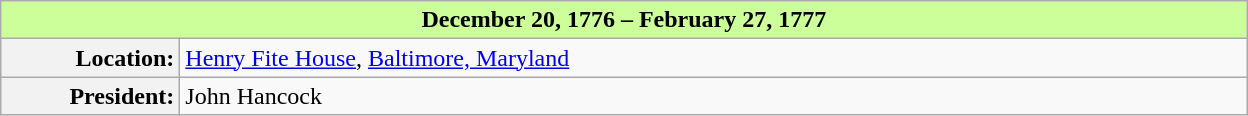<table class=wikitable>
<tr>
<th colspan=2 style="background:#ccff99;">December 20, 1776 – February 27, 1777</th>
</tr>
<tr>
<th style="width: 7em; text-align: right">Location:</th>
<td style="width: 44em;"><a href='#'>Henry Fite House</a>, <a href='#'>Baltimore, Maryland</a></td>
</tr>
<tr>
<th style="text-align: right">President:</th>
<td>John Hancock</td>
</tr>
</table>
